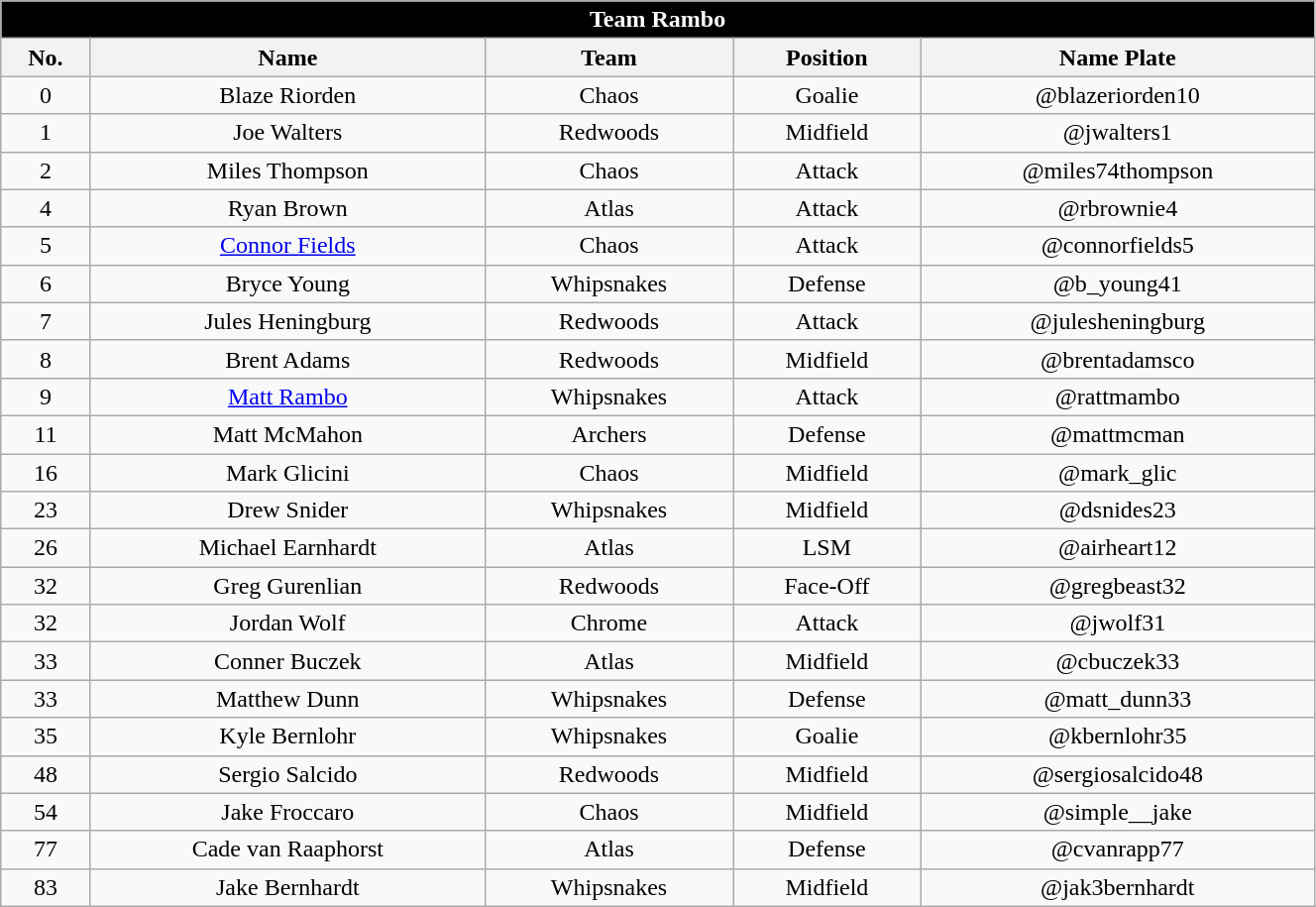<table class="wikitable" style="text-align:center; width: 70%">
<tr>
<td colspan=5 bgcolor=black style="color:white"><strong>Team Rambo</strong></td>
</tr>
<tr>
<th>No.</th>
<th>Name</th>
<th>Team</th>
<th>Position</th>
<th>Name Plate</th>
</tr>
<tr>
<td>0</td>
<td>Blaze Riorden</td>
<td>Chaos</td>
<td>Goalie</td>
<td>@blazeriorden10</td>
</tr>
<tr>
<td>1</td>
<td>Joe Walters</td>
<td>Redwoods</td>
<td>Midfield</td>
<td>@jwalters1</td>
</tr>
<tr>
<td>2</td>
<td>Miles Thompson</td>
<td>Chaos</td>
<td>Attack</td>
<td>@miles74thompson</td>
</tr>
<tr>
<td>4</td>
<td>Ryan Brown</td>
<td>Atlas</td>
<td>Attack</td>
<td>@rbrownie4</td>
</tr>
<tr>
<td>5</td>
<td><a href='#'>Connor Fields</a></td>
<td>Chaos</td>
<td>Attack</td>
<td>@connorfields5</td>
</tr>
<tr>
<td>6</td>
<td>Bryce Young</td>
<td>Whipsnakes</td>
<td>Defense</td>
<td>@b_young41</td>
</tr>
<tr>
<td>7</td>
<td>Jules Heningburg</td>
<td>Redwoods</td>
<td>Attack</td>
<td>@julesheningburg</td>
</tr>
<tr>
<td>8</td>
<td>Brent Adams</td>
<td>Redwoods</td>
<td>Midfield</td>
<td>@brentadamsco</td>
</tr>
<tr>
<td>9</td>
<td><a href='#'>Matt Rambo</a></td>
<td>Whipsnakes</td>
<td>Attack</td>
<td>@rattmambo</td>
</tr>
<tr>
<td>11</td>
<td>Matt McMahon</td>
<td>Archers</td>
<td>Defense</td>
<td>@mattmcman</td>
</tr>
<tr>
<td>16</td>
<td>Mark Glicini</td>
<td>Chaos</td>
<td>Midfield</td>
<td>@mark_glic</td>
</tr>
<tr>
<td>23</td>
<td>Drew Snider</td>
<td>Whipsnakes</td>
<td>Midfield</td>
<td>@dsnides23</td>
</tr>
<tr>
<td>26</td>
<td>Michael Earnhardt</td>
<td>Atlas</td>
<td>LSM</td>
<td>@airheart12</td>
</tr>
<tr>
<td>32</td>
<td>Greg Gurenlian</td>
<td>Redwoods</td>
<td>Face-Off</td>
<td>@gregbeast32</td>
</tr>
<tr>
<td>32</td>
<td>Jordan Wolf</td>
<td>Chrome</td>
<td>Attack</td>
<td>@jwolf31</td>
</tr>
<tr>
<td>33</td>
<td>Conner Buczek</td>
<td>Atlas</td>
<td>Midfield</td>
<td>@cbuczek33</td>
</tr>
<tr>
<td>33</td>
<td>Matthew Dunn</td>
<td>Whipsnakes</td>
<td>Defense</td>
<td>@matt_dunn33</td>
</tr>
<tr>
<td>35</td>
<td>Kyle Bernlohr</td>
<td>Whipsnakes</td>
<td>Goalie</td>
<td>@kbernlohr35</td>
</tr>
<tr>
<td>48</td>
<td>Sergio Salcido</td>
<td>Redwoods</td>
<td>Midfield</td>
<td>@sergiosalcido48</td>
</tr>
<tr>
<td>54</td>
<td>Jake Froccaro</td>
<td>Chaos</td>
<td>Midfield</td>
<td>@simple__jake</td>
</tr>
<tr>
<td>77</td>
<td>Cade van Raaphorst</td>
<td>Atlas</td>
<td>Defense</td>
<td>@cvanrapp77</td>
</tr>
<tr>
<td>83</td>
<td>Jake Bernhardt</td>
<td>Whipsnakes</td>
<td>Midfield</td>
<td>@jak3bernhardt</td>
</tr>
</table>
